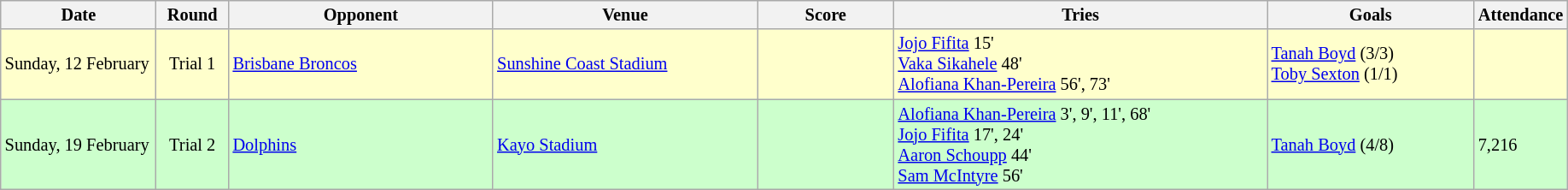<table class="wikitable" style="font-size:85%;">
<tr>
<th width="115">Date</th>
<th width="50">Round</th>
<th width="200">Opponent</th>
<th width="200">Venue</th>
<th width="100">Score</th>
<th width="285">Tries</th>
<th width="155">Goals</th>
<th width="60">Attendance</th>
</tr>
<tr bgcolor=#FFFFCC>
<td>Sunday, 12 February</td>
<td style="text-align:center;">Trial 1</td>
<td> <a href='#'>Brisbane Broncos</a></td>
<td><a href='#'>Sunshine Coast Stadium</a></td>
<td style="text-align:center;"></td>
<td><a href='#'>Jojo Fifita</a> 15' <br> <a href='#'>Vaka Sikahele</a> 48' <br> <a href='#'>Alofiana Khan-Pereira</a> 56', 73'</td>
<td><a href='#'>Tanah Boyd</a> (3/3) <br> <a href='#'>Toby Sexton</a> (1/1)</td>
<td></td>
</tr>
<tr bgcolor=#CCFFCC>
<td>Sunday, 19 February</td>
<td style="text-align:center;">Trial 2</td>
<td> <a href='#'>Dolphins</a></td>
<td><a href='#'>Kayo Stadium</a></td>
<td style="text-align:center;"></td>
<td><a href='#'>Alofiana Khan-Pereira</a> 3', 9', 11', 68' <br> <a href='#'>Jojo Fifita</a> 17', 24' <br> <a href='#'>Aaron Schoupp</a> 44' <br> <a href='#'>Sam McIntyre</a> 56'</td>
<td><a href='#'>Tanah Boyd</a> (4/8)</td>
<td>7,216</td>
</tr>
</table>
